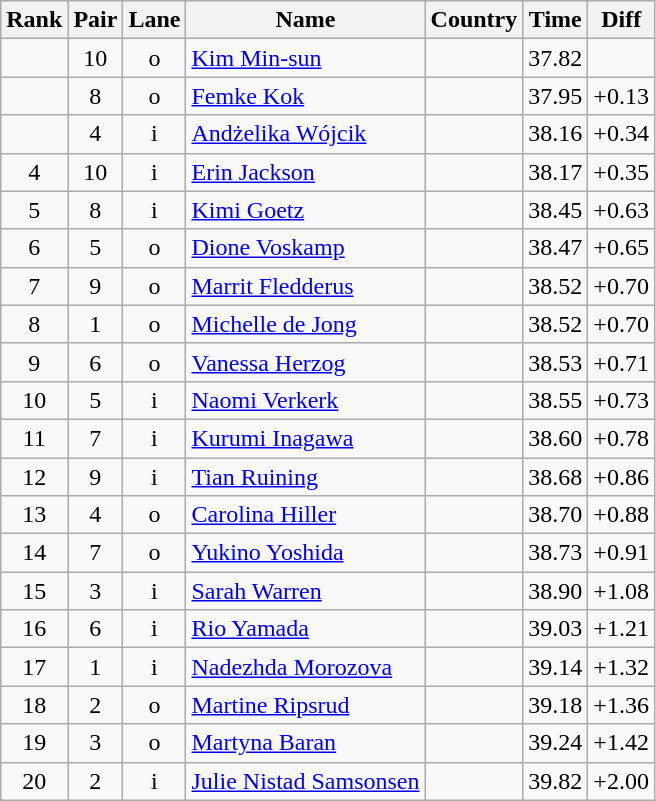<table class="wikitable sortable" style="text-align:center">
<tr>
<th>Rank</th>
<th>Pair</th>
<th>Lane</th>
<th>Name</th>
<th>Country</th>
<th>Time</th>
<th>Diff</th>
</tr>
<tr>
<td></td>
<td>10</td>
<td>o</td>
<td align=left><a href='#'>Kim Min-sun</a></td>
<td align=left></td>
<td>37.82</td>
<td></td>
</tr>
<tr>
<td></td>
<td>8</td>
<td>o</td>
<td align=left><a href='#'>Femke Kok</a></td>
<td align=left></td>
<td>37.95</td>
<td>+0.13</td>
</tr>
<tr>
<td></td>
<td>4</td>
<td>i</td>
<td align=left><a href='#'>Andżelika Wójcik</a></td>
<td align=left></td>
<td>38.16</td>
<td>+0.34</td>
</tr>
<tr>
<td>4</td>
<td>10</td>
<td>i</td>
<td align=left><a href='#'>Erin Jackson</a></td>
<td align=left></td>
<td>38.17</td>
<td>+0.35</td>
</tr>
<tr>
<td>5</td>
<td>8</td>
<td>i</td>
<td align=left><a href='#'>Kimi Goetz</a></td>
<td align=left></td>
<td>38.45</td>
<td>+0.63</td>
</tr>
<tr>
<td>6</td>
<td>5</td>
<td>o</td>
<td align=left><a href='#'>Dione Voskamp</a></td>
<td align=left></td>
<td>38.47</td>
<td>+0.65</td>
</tr>
<tr>
<td>7</td>
<td>9</td>
<td>o</td>
<td align=left><a href='#'>Marrit Fledderus</a></td>
<td align=left></td>
<td>38.52</td>
<td>+0.70</td>
</tr>
<tr>
<td>8</td>
<td>1</td>
<td>o</td>
<td align=left><a href='#'>Michelle de Jong</a></td>
<td align=left></td>
<td>38.52</td>
<td>+0.70</td>
</tr>
<tr>
<td>9</td>
<td>6</td>
<td>o</td>
<td align=left><a href='#'>Vanessa Herzog</a></td>
<td align=left></td>
<td>38.53</td>
<td>+0.71</td>
</tr>
<tr>
<td>10</td>
<td>5</td>
<td>i</td>
<td align=left><a href='#'>Naomi Verkerk</a></td>
<td align=left></td>
<td>38.55</td>
<td>+0.73</td>
</tr>
<tr>
<td>11</td>
<td>7</td>
<td>i</td>
<td align=left><a href='#'>Kurumi Inagawa</a></td>
<td align=left></td>
<td>38.60</td>
<td>+0.78</td>
</tr>
<tr>
<td>12</td>
<td>9</td>
<td>i</td>
<td align=left><a href='#'>Tian Ruining</a></td>
<td align=left></td>
<td>38.68</td>
<td>+0.86</td>
</tr>
<tr>
<td>13</td>
<td>4</td>
<td>o</td>
<td align=left><a href='#'>Carolina Hiller</a></td>
<td align=left></td>
<td>38.70</td>
<td>+0.88</td>
</tr>
<tr>
<td>14</td>
<td>7</td>
<td>o</td>
<td align=left><a href='#'>Yukino Yoshida</a></td>
<td align=left></td>
<td>38.73</td>
<td>+0.91</td>
</tr>
<tr>
<td>15</td>
<td>3</td>
<td>i</td>
<td align=left><a href='#'>Sarah Warren</a></td>
<td align=left></td>
<td>38.90</td>
<td>+1.08</td>
</tr>
<tr>
<td>16</td>
<td>6</td>
<td>i</td>
<td align=left><a href='#'>Rio Yamada</a></td>
<td align=left></td>
<td>39.03</td>
<td>+1.21</td>
</tr>
<tr>
<td>17</td>
<td>1</td>
<td>i</td>
<td align=left><a href='#'>Nadezhda Morozova</a></td>
<td align=left></td>
<td>39.14</td>
<td>+1.32</td>
</tr>
<tr>
<td>18</td>
<td>2</td>
<td>o</td>
<td align=left><a href='#'>Martine Ripsrud</a></td>
<td align=left></td>
<td>39.18</td>
<td>+1.36</td>
</tr>
<tr>
<td>19</td>
<td>3</td>
<td>o</td>
<td align=left><a href='#'>Martyna Baran</a></td>
<td align=left></td>
<td>39.24</td>
<td>+1.42</td>
</tr>
<tr>
<td>20</td>
<td>2</td>
<td>i</td>
<td align=left><a href='#'>Julie Nistad Samsonsen</a></td>
<td align=left></td>
<td>39.82</td>
<td>+2.00</td>
</tr>
</table>
